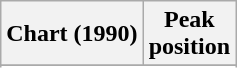<table class="wikitable sortable plainrowheaders">
<tr>
<th>Chart (1990)</th>
<th>Peak<br>position</th>
</tr>
<tr>
</tr>
<tr>
</tr>
</table>
